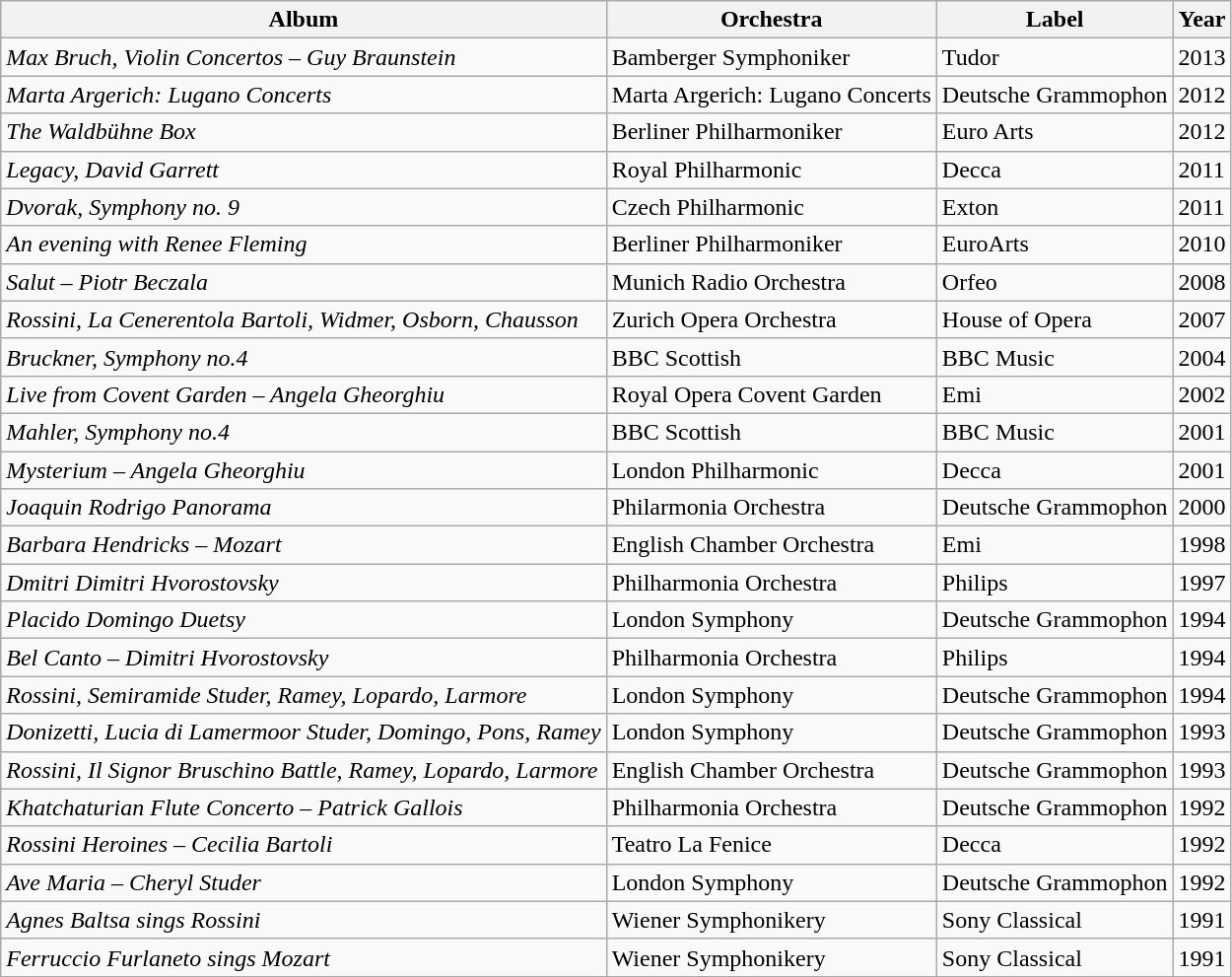<table class="wikitable">
<tr>
<th>Album</th>
<th>Orchestra</th>
<th>Label</th>
<th>Year</th>
</tr>
<tr>
<td><em>Max Bruch, Violin Concertos – Guy Braunstein</em></td>
<td>Bamberger Symphoniker</td>
<td>Tudor</td>
<td>2013</td>
</tr>
<tr>
<td><em>Marta Argerich: Lugano Concerts</em></td>
<td>Marta Argerich: Lugano Concerts</td>
<td>Deutsche Grammophon</td>
<td>2012</td>
</tr>
<tr>
<td><em>The Waldbühne Box</em></td>
<td>Berliner Philharmoniker</td>
<td>Euro Arts</td>
<td>2012</td>
</tr>
<tr>
<td><em>Legacy, David Garrett</em></td>
<td>Royal Philharmonic</td>
<td>Decca</td>
<td>2011</td>
</tr>
<tr>
<td><em>Dvorak, Symphony no. 9</em></td>
<td>Czech Philharmonic</td>
<td>Exton</td>
<td>2011</td>
</tr>
<tr>
<td><em>An evening with Renee Fleming</em></td>
<td>Berliner Philharmoniker</td>
<td>EuroArts</td>
<td>2010</td>
</tr>
<tr>
<td><em>Salut – Piotr Beczala</em></td>
<td>Munich Radio Orchestra</td>
<td>Orfeo</td>
<td>2008</td>
</tr>
<tr>
<td><em>Rossini, La Cenerentola Bartoli, Widmer, Osborn, Chausson</em></td>
<td>Zurich Opera Orchestra</td>
<td>House of Opera</td>
<td>2007</td>
</tr>
<tr>
<td><em>Bruckner, Symphony no.4</em></td>
<td>BBC Scottish</td>
<td>BBC Music</td>
<td>2004</td>
</tr>
<tr>
<td><em>Live from Covent Garden – Angela Gheorghiu</em></td>
<td>Royal Opera Covent Garden</td>
<td>Emi</td>
<td>2002</td>
</tr>
<tr>
<td><em>Mahler, Symphony no.4</em></td>
<td>BBC Scottish</td>
<td>BBC Music</td>
<td>2001</td>
</tr>
<tr>
<td><em>Mysterium – Angela Gheorghiu</em></td>
<td>London Philharmonic</td>
<td>Decca</td>
<td>2001</td>
</tr>
<tr>
<td><em>Joaquin Rodrigo Panorama</em></td>
<td>Philarmonia Orchestra</td>
<td>Deutsche Grammophon</td>
<td>2000</td>
</tr>
<tr>
<td><em>Barbara Hendricks – Mozart</em></td>
<td>English Chamber Orchestra</td>
<td>Emi</td>
<td>1998</td>
</tr>
<tr>
<td><em>Dmitri Dimitri Hvorostovsky</em></td>
<td>Philharmonia Orchestra</td>
<td>Philips</td>
<td>1997</td>
</tr>
<tr>
<td><em>Placido Domingo Duetsy</em></td>
<td>London Symphony</td>
<td>Deutsche Grammophon</td>
<td>1994</td>
</tr>
<tr>
<td><em>Bel Canto – Dimitri Hvorostovsky</em></td>
<td>Philharmonia Orchestra</td>
<td>Philips</td>
<td>1994</td>
</tr>
<tr>
<td><em>Rossini, Semiramide Studer, Ramey, Lopardo, Larmore</em></td>
<td>London Symphony</td>
<td>Deutsche Grammophon</td>
<td>1994</td>
</tr>
<tr>
<td><em>Donizetti, Lucia di Lamermoor Studer, Domingo, Pons, Ramey</em></td>
<td>London Symphony</td>
<td>Deutsche Grammophon</td>
<td>1993</td>
</tr>
<tr>
<td><em>Rossini, Il Signor Bruschino Battle, Ramey, Lopardo, Larmore</em></td>
<td>English Chamber Orchestra</td>
<td>Deutsche Grammophon</td>
<td>1993</td>
</tr>
<tr>
<td><em>Khatchaturian Flute Concerto – Patrick Gallois</em></td>
<td>Philharmonia Orchestra</td>
<td>Deutsche Grammophon</td>
<td>1992</td>
</tr>
<tr>
<td><em>Rossini Heroines – Cecilia Bartoli</em></td>
<td>Teatro La Fenice</td>
<td>Decca</td>
<td>1992</td>
</tr>
<tr>
<td><em>Ave Maria – Cheryl Studer</em></td>
<td>London Symphony</td>
<td>Deutsche Grammophon</td>
<td>1992</td>
</tr>
<tr>
<td><em>Agnes Baltsa sings Rossini</em></td>
<td>Wiener Symphonikery</td>
<td>Sony Classical</td>
<td>1991</td>
</tr>
<tr>
<td><em>Ferruccio Furlaneto sings Mozart</em></td>
<td>Wiener Symphonikery</td>
<td>Sony Classical</td>
<td>1991</td>
</tr>
</table>
